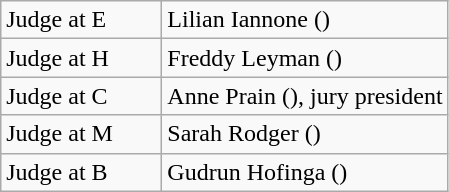<table class="wikitable">
<tr>
<td width=100>Judge at E</td>
<td>Lilian Iannone ()</td>
</tr>
<tr>
<td>Judge at H</td>
<td>Freddy Leyman ()</td>
</tr>
<tr>
<td>Judge at C</td>
<td>Anne Prain (), jury president</td>
</tr>
<tr>
<td>Judge at M</td>
<td>Sarah Rodger ()</td>
</tr>
<tr>
<td>Judge at B</td>
<td>Gudrun Hofinga ()</td>
</tr>
</table>
